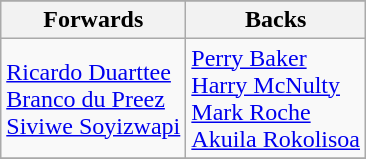<table class="wikitable sortable">
<tr>
</tr>
<tr>
<th>Forwards</th>
<th>Backs</th>
</tr>
<tr>
<td> <a href='#'>Ricardo Duarttee</a> <br>  <a href='#'>Branco du Preez</a> <br>  <a href='#'>Siviwe Soyizwapi</a></td>
<td> <a href='#'>Perry Baker</a> <br>  <a href='#'>Harry McNulty</a> <br>  <a href='#'>Mark Roche</a> <br>  <a href='#'>Akuila Rokolisoa</a></td>
</tr>
<tr>
</tr>
</table>
